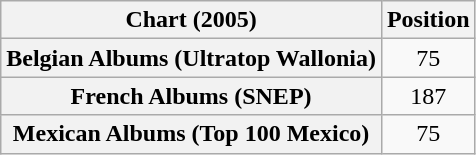<table class="wikitable sortable plainrowheaders" style="text-align:center">
<tr>
<th scope="col">Chart (2005)</th>
<th scope="col">Position</th>
</tr>
<tr>
<th scope="row">Belgian Albums (Ultratop Wallonia)</th>
<td>75</td>
</tr>
<tr>
<th scope="row">French Albums (SNEP)</th>
<td>187</td>
</tr>
<tr>
<th scope="row">Mexican Albums (Top 100 Mexico)</th>
<td>75</td>
</tr>
</table>
